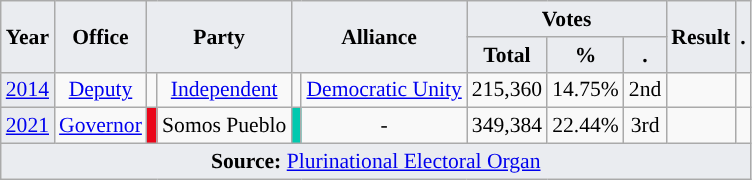<table class="wikitable" style="font-size:90%; text-align:center;">
<tr>
<th style="background-color:#EAECF0;" rowspan=2>Year</th>
<th style="background-color:#EAECF0;" rowspan=2>Office</th>
<th style="background-color:#EAECF0;" colspan=2 rowspan=2>Party</th>
<th style="background-color:#EAECF0;" colspan=2 rowspan=2>Alliance</th>
<th style="background-color:#EAECF0;" colspan=3>Votes</th>
<th style="background-color:#EAECF0;" rowspan=2>Result</th>
<th style="background-color:#EAECF0;" rowspan=2>.</th>
</tr>
<tr>
<th style="background-color:#EAECF0;">Total</th>
<th style="background-color:#EAECF0;">%</th>
<th style="background-color:#EAECF0;">.</th>
</tr>
<tr>
<td style="background-color:#EAECF0;"><a href='#'>2014</a></td>
<td><a href='#'>Deputy</a></td>
<td style="background-color:"></td>
<td><a href='#'>Independent</a></td>
<td style="background-color:"></td>
<td><a href='#'>Democratic Unity</a></td>
<td>215,360</td>
<td>14.75%</td>
<td>2nd</td>
<td></td>
<td></td>
</tr>
<tr>
<td style="background-color:#EAECF0;"><a href='#'>2021</a></td>
<td><a href='#'>Governor</a></td>
<td style="background-color:#EA0519;"></td>
<td>Somos Pueblo</td>
<td style="background-color:#01C9AF;"></td>
<td>-</td>
<td>349,384</td>
<td>22.44%</td>
<td>3rd</td>
<td></td>
<td></td>
</tr>
<tr>
<td style="background-color:#EAECF0;" colspan=11><strong>Source:</strong> <a href='#'>Plurinational Electoral Organ</a>  </td>
</tr>
</table>
